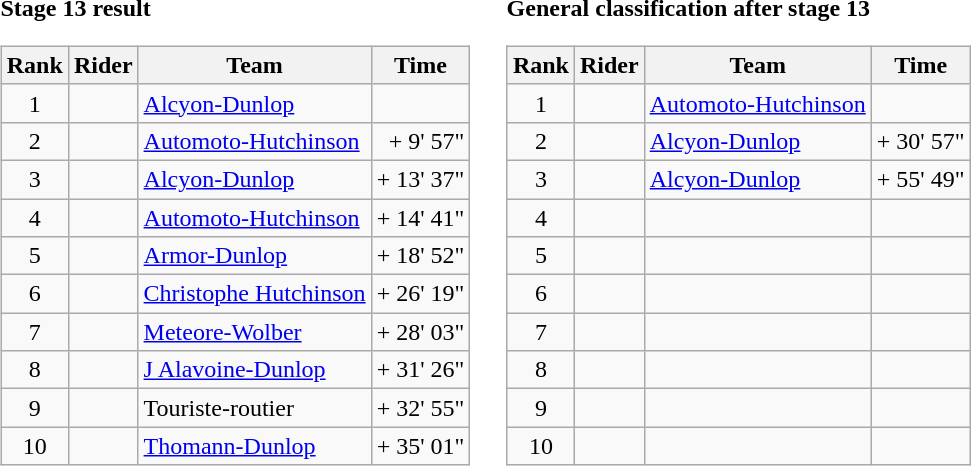<table>
<tr>
<td><strong>Stage 13 result</strong><br><table class="wikitable">
<tr>
<th scope="col">Rank</th>
<th scope="col">Rider</th>
<th scope="col">Team</th>
<th scope="col">Time</th>
</tr>
<tr>
<td style="text-align:center;">1</td>
<td></td>
<td><a href='#'>Alcyon-Dunlop</a></td>
<td style="text-align:right;"></td>
</tr>
<tr>
<td style="text-align:center;">2</td>
<td></td>
<td><a href='#'>Automoto-Hutchinson</a></td>
<td style="text-align:right;">+ 9' 57"</td>
</tr>
<tr>
<td style="text-align:center;">3</td>
<td></td>
<td><a href='#'>Alcyon-Dunlop</a></td>
<td style="text-align:right;">+ 13' 37"</td>
</tr>
<tr>
<td style="text-align:center;">4</td>
<td></td>
<td><a href='#'>Automoto-Hutchinson</a></td>
<td style="text-align:right;">+ 14' 41"</td>
</tr>
<tr>
<td style="text-align:center;">5</td>
<td></td>
<td><a href='#'>Armor-Dunlop</a></td>
<td style="text-align:right;">+ 18' 52"</td>
</tr>
<tr>
<td style="text-align:center;">6</td>
<td></td>
<td><a href='#'>Christophe Hutchinson</a></td>
<td style="text-align:right;">+ 26' 19"</td>
</tr>
<tr>
<td style="text-align:center;">7</td>
<td></td>
<td><a href='#'>Meteore-Wolber</a></td>
<td style="text-align:right;">+ 28' 03"</td>
</tr>
<tr>
<td style="text-align:center;">8</td>
<td></td>
<td><a href='#'>J Alavoine-Dunlop</a></td>
<td style="text-align:right;">+ 31' 26"</td>
</tr>
<tr>
<td style="text-align:center;">9</td>
<td></td>
<td>Touriste-routier</td>
<td style="text-align:right;">+ 32' 55"</td>
</tr>
<tr>
<td style="text-align:center;">10</td>
<td></td>
<td><a href='#'>Thomann-Dunlop</a></td>
<td style="text-align:right;">+ 35' 01"</td>
</tr>
</table>
</td>
<td></td>
<td><strong>General classification after stage 13</strong><br><table class="wikitable">
<tr>
<th scope="col">Rank</th>
<th scope="col">Rider</th>
<th scope="col">Team</th>
<th scope="col">Time</th>
</tr>
<tr>
<td style="text-align:center;">1</td>
<td></td>
<td><a href='#'>Automoto-Hutchinson</a></td>
<td style="text-align:right;"></td>
</tr>
<tr>
<td style="text-align:center;">2</td>
<td></td>
<td><a href='#'>Alcyon-Dunlop</a></td>
<td style="text-align:right;">+ 30' 57"</td>
</tr>
<tr>
<td style="text-align:center;">3</td>
<td></td>
<td><a href='#'>Alcyon-Dunlop</a></td>
<td style="text-align:right;">+ 55' 49"</td>
</tr>
<tr>
<td style="text-align:center;">4</td>
<td></td>
<td></td>
<td></td>
</tr>
<tr>
<td style="text-align:center;">5</td>
<td></td>
<td></td>
<td></td>
</tr>
<tr>
<td style="text-align:center;">6</td>
<td></td>
<td></td>
<td></td>
</tr>
<tr>
<td style="text-align:center;">7</td>
<td></td>
<td></td>
<td></td>
</tr>
<tr>
<td style="text-align:center;">8</td>
<td></td>
<td></td>
<td></td>
</tr>
<tr>
<td style="text-align:center;">9</td>
<td></td>
<td></td>
<td></td>
</tr>
<tr>
<td style="text-align:center;">10</td>
<td></td>
<td></td>
<td></td>
</tr>
</table>
</td>
</tr>
</table>
